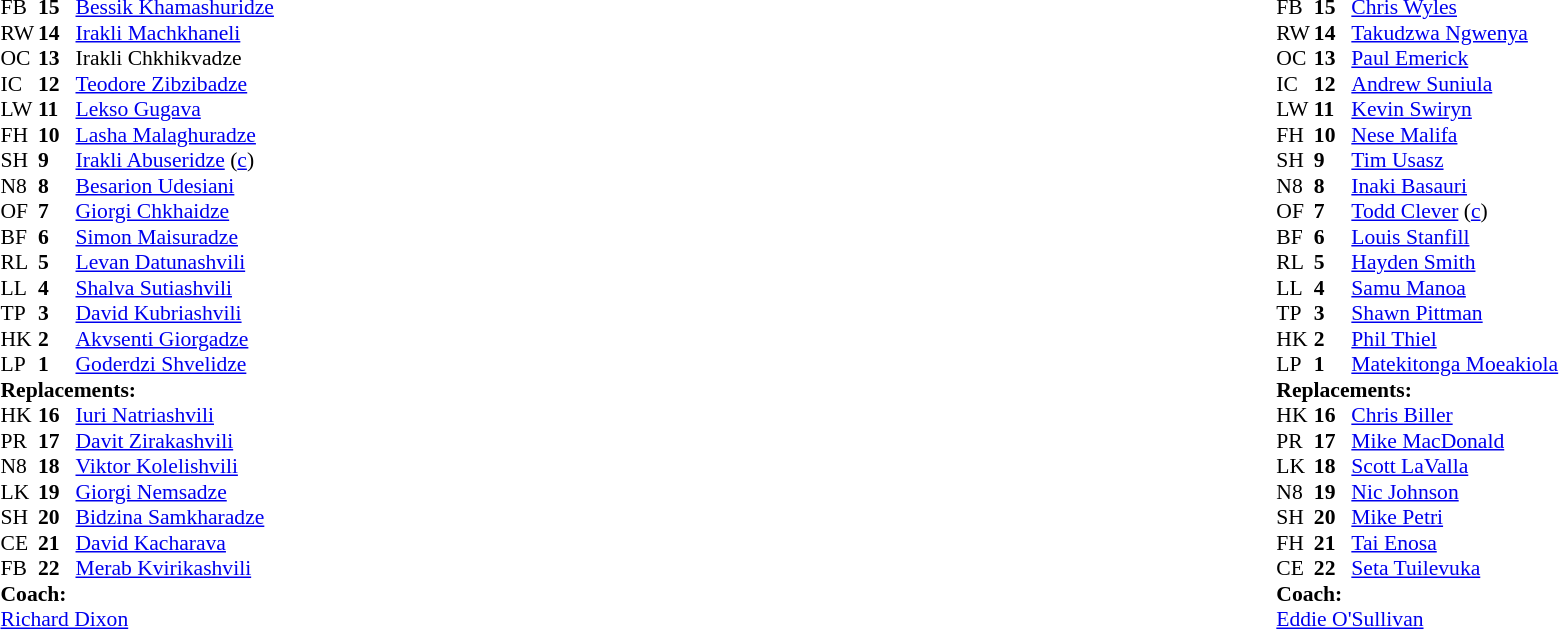<table width="100%">
<tr>
<td valign="top" width="50%"><br><table style="font-size: 90%" cellspacing="0" cellpadding="0">
<tr>
<th width="25"></th>
<th width="25"></th>
</tr>
<tr>
<td>FB</td>
<td><strong>15</strong></td>
<td><a href='#'>Bessik Khamashuridze</a></td>
</tr>
<tr>
<td>RW</td>
<td><strong>14</strong></td>
<td><a href='#'>Irakli Machkhaneli</a></td>
</tr>
<tr>
<td>OC</td>
<td><strong>13</strong></td>
<td>Irakli Chkhikvadze</td>
</tr>
<tr>
<td>IC</td>
<td><strong>12</strong></td>
<td><a href='#'>Teodore Zibzibadze</a></td>
</tr>
<tr>
<td>LW</td>
<td><strong>11</strong></td>
<td><a href='#'>Lekso Gugava</a></td>
</tr>
<tr>
<td>FH</td>
<td><strong>10</strong></td>
<td><a href='#'>Lasha Malaghuradze</a></td>
</tr>
<tr>
<td>SH</td>
<td><strong>9</strong></td>
<td><a href='#'>Irakli Abuseridze</a> (<a href='#'>c</a>)</td>
</tr>
<tr>
<td>N8</td>
<td><strong>8</strong></td>
<td><a href='#'>Besarion Udesiani</a></td>
</tr>
<tr>
<td>OF</td>
<td><strong>7</strong></td>
<td><a href='#'>Giorgi Chkhaidze</a></td>
</tr>
<tr>
<td>BF</td>
<td><strong>6</strong></td>
<td><a href='#'>Simon Maisuradze</a></td>
</tr>
<tr>
<td>RL</td>
<td><strong>5</strong></td>
<td><a href='#'>Levan Datunashvili</a></td>
</tr>
<tr>
<td>LL</td>
<td><strong>4</strong></td>
<td><a href='#'>Shalva Sutiashvili</a></td>
</tr>
<tr>
<td>TP</td>
<td><strong>3</strong></td>
<td><a href='#'>David Kubriashvili</a></td>
</tr>
<tr>
<td>HK</td>
<td><strong>2</strong></td>
<td><a href='#'>Akvsenti Giorgadze</a></td>
</tr>
<tr>
<td>LP</td>
<td><strong>1</strong></td>
<td><a href='#'>Goderdzi Shvelidze</a></td>
</tr>
<tr>
<td colspan="4"><strong>Replacements:</strong></td>
</tr>
<tr>
<td>HK</td>
<td><strong>16</strong></td>
<td><a href='#'>Iuri Natriashvili</a></td>
</tr>
<tr>
<td>PR</td>
<td><strong>17</strong></td>
<td><a href='#'>Davit Zirakashvili</a></td>
</tr>
<tr>
<td>N8</td>
<td><strong>18</strong></td>
<td><a href='#'>Viktor Kolelishvili</a></td>
</tr>
<tr>
<td>LK</td>
<td><strong>19</strong></td>
<td><a href='#'>Giorgi Nemsadze</a></td>
</tr>
<tr>
<td>SH</td>
<td><strong>20</strong></td>
<td><a href='#'>Bidzina Samkharadze</a></td>
</tr>
<tr>
<td>CE</td>
<td><strong>21</strong></td>
<td><a href='#'>David Kacharava</a></td>
</tr>
<tr>
<td>FB</td>
<td><strong>22</strong></td>
<td><a href='#'>Merab Kvirikashvili</a></td>
</tr>
<tr>
<td colspan="4"><strong>Coach:</strong></td>
</tr>
<tr>
<td colspan="4"> <a href='#'>Richard Dixon</a></td>
</tr>
</table>
</td>
<td valign="top" width="50%"><br><table style="font-size: 90%" cellspacing="0" cellpadding="0" align="center">
<tr>
<th width="25"></th>
<th width="25"></th>
</tr>
<tr>
<td>FB</td>
<td><strong>15</strong></td>
<td><a href='#'>Chris Wyles</a></td>
</tr>
<tr>
<td>RW</td>
<td><strong>14</strong></td>
<td><a href='#'>Takudzwa Ngwenya</a></td>
</tr>
<tr>
<td>OC</td>
<td><strong>13</strong></td>
<td><a href='#'>Paul Emerick</a></td>
</tr>
<tr>
<td>IC</td>
<td><strong>12</strong></td>
<td><a href='#'>Andrew Suniula</a></td>
</tr>
<tr>
<td>LW</td>
<td><strong>11</strong></td>
<td><a href='#'>Kevin Swiryn</a></td>
</tr>
<tr>
<td>FH</td>
<td><strong>10</strong></td>
<td><a href='#'>Nese Malifa</a></td>
</tr>
<tr>
<td>SH</td>
<td><strong>9</strong></td>
<td><a href='#'>Tim Usasz</a></td>
</tr>
<tr>
<td>N8</td>
<td><strong>8</strong></td>
<td><a href='#'>Inaki Basauri</a></td>
</tr>
<tr>
<td>OF</td>
<td><strong>7</strong></td>
<td><a href='#'>Todd Clever</a> (<a href='#'>c</a>)</td>
</tr>
<tr>
<td>BF</td>
<td><strong>6</strong></td>
<td><a href='#'>Louis Stanfill</a></td>
</tr>
<tr>
<td>RL</td>
<td><strong>5</strong></td>
<td><a href='#'>Hayden Smith</a></td>
</tr>
<tr>
<td>LL</td>
<td><strong>4</strong></td>
<td><a href='#'>Samu Manoa</a></td>
</tr>
<tr>
<td>TP</td>
<td><strong>3</strong></td>
<td><a href='#'>Shawn Pittman</a></td>
</tr>
<tr>
<td>HK</td>
<td><strong>2</strong></td>
<td><a href='#'>Phil Thiel</a></td>
</tr>
<tr>
<td>LP</td>
<td><strong>1</strong></td>
<td><a href='#'>Matekitonga Moeakiola</a></td>
</tr>
<tr>
<td colspan="4"><strong>Replacements:</strong></td>
</tr>
<tr>
<td>HK</td>
<td><strong>16</strong></td>
<td><a href='#'>Chris Biller</a></td>
</tr>
<tr>
<td>PR</td>
<td><strong>17</strong></td>
<td><a href='#'>Mike MacDonald</a></td>
</tr>
<tr>
<td>LK</td>
<td><strong>18</strong></td>
<td><a href='#'>Scott LaValla</a></td>
</tr>
<tr>
<td>N8</td>
<td><strong>19</strong></td>
<td><a href='#'>Nic Johnson</a></td>
</tr>
<tr>
<td>SH</td>
<td><strong>20</strong></td>
<td><a href='#'>Mike Petri</a></td>
</tr>
<tr>
<td>FH</td>
<td><strong>21</strong></td>
<td><a href='#'>Tai Enosa</a></td>
</tr>
<tr>
<td>CE</td>
<td><strong>22</strong></td>
<td><a href='#'>Seta Tuilevuka</a></td>
</tr>
<tr>
<td colspan="4"><strong>Coach:</strong></td>
</tr>
<tr>
<td colspan="4"> <a href='#'>Eddie O'Sullivan</a></td>
</tr>
</table>
</td>
</tr>
</table>
